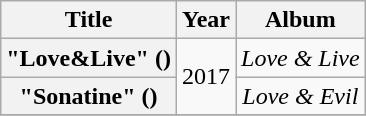<table class="wikitable plainrowheaders" style="text-align:center;">
<tr>
<th scope="col">Title</th>
<th scope="col">Year</th>
<th scope="col">Album</th>
</tr>
<tr>
<th scope="row">"Love&Live" ()</th>
<td rowspan="2">2017</td>
<td><em>Love & Live</em></td>
</tr>
<tr>
<th scope="row">"Sonatine" ()</th>
<td><em>Love & Evil</em></td>
</tr>
<tr>
</tr>
</table>
